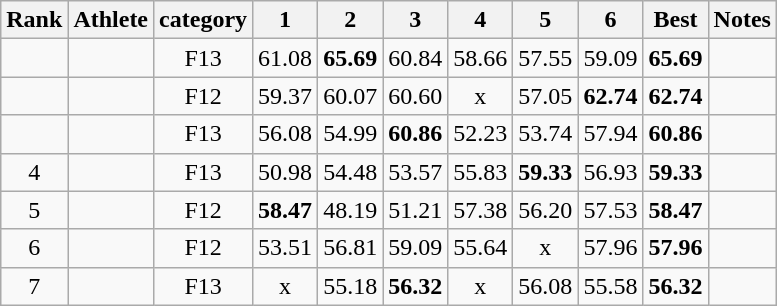<table class="wikitable sortable" style="text-align:center">
<tr>
<th>Rank</th>
<th>Athlete</th>
<th>category</th>
<th>1</th>
<th>2</th>
<th>3</th>
<th>4</th>
<th>5</th>
<th>6</th>
<th>Best</th>
<th>Notes</th>
</tr>
<tr>
<td></td>
<td style="text-align:left"></td>
<td>F13</td>
<td>61.08</td>
<td><strong>65.69</strong></td>
<td>60.84</td>
<td>58.66</td>
<td>57.55</td>
<td>59.09</td>
<td><strong>65.69</strong></td>
<td> </td>
</tr>
<tr>
<td></td>
<td style="text-align:left"></td>
<td>F12</td>
<td>59.37</td>
<td>60.07</td>
<td>60.60</td>
<td>x</td>
<td>57.05</td>
<td><strong>62.74</strong></td>
<td><strong>62.74</strong></td>
<td></td>
</tr>
<tr>
<td></td>
<td style="text-align:left"></td>
<td>F13</td>
<td>56.08</td>
<td>54.99</td>
<td><strong>60.86</strong></td>
<td>52.23</td>
<td>53.74</td>
<td>57.94</td>
<td><strong>60.86</strong></td>
<td></td>
</tr>
<tr>
<td>4</td>
<td style="text-align:left"></td>
<td>F13</td>
<td>50.98</td>
<td>54.48</td>
<td>53.57</td>
<td>55.83</td>
<td><strong>59.33</strong></td>
<td>56.93</td>
<td><strong>59.33</strong></td>
<td></td>
</tr>
<tr>
<td>5</td>
<td style="text-align:left"></td>
<td>F12</td>
<td><strong>58.47</strong></td>
<td>48.19</td>
<td>51.21</td>
<td>57.38</td>
<td>56.20</td>
<td>57.53</td>
<td><strong>58.47</strong></td>
<td></td>
</tr>
<tr>
<td>6</td>
<td style="text-align:left"></td>
<td>F12</td>
<td>53.51</td>
<td>56.81</td>
<td>59.09</td>
<td>55.64</td>
<td>x</td>
<td>57.96</td>
<td><strong>57.96</strong></td>
<td></td>
</tr>
<tr>
<td>7</td>
<td style="text-align:left"></td>
<td>F13</td>
<td>x</td>
<td>55.18</td>
<td><strong>56.32</strong></td>
<td>x</td>
<td>56.08</td>
<td>55.58</td>
<td><strong>56.32</strong></td>
<td></td>
</tr>
</table>
